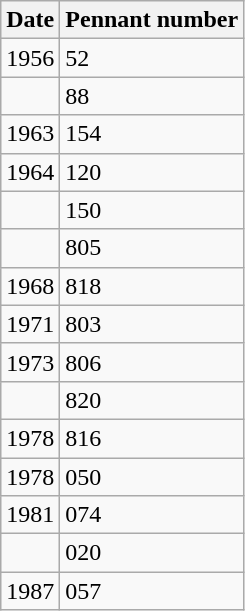<table class="wikitable">
<tr>
<th>Date</th>
<th>Pennant number</th>
</tr>
<tr>
<td>1956</td>
<td>52</td>
</tr>
<tr>
<td></td>
<td>88</td>
</tr>
<tr>
<td>1963</td>
<td>154</td>
</tr>
<tr>
<td>1964</td>
<td>120</td>
</tr>
<tr>
<td></td>
<td>150</td>
</tr>
<tr>
<td></td>
<td>805</td>
</tr>
<tr>
<td>1968</td>
<td>818</td>
</tr>
<tr>
<td>1971</td>
<td>803</td>
</tr>
<tr>
<td>1973</td>
<td>806</td>
</tr>
<tr>
<td></td>
<td>820</td>
</tr>
<tr>
<td>1978</td>
<td>816</td>
</tr>
<tr>
<td>1978</td>
<td>050</td>
</tr>
<tr>
<td>1981</td>
<td>074</td>
</tr>
<tr>
<td></td>
<td>020</td>
</tr>
<tr>
<td>1987</td>
<td>057</td>
</tr>
</table>
